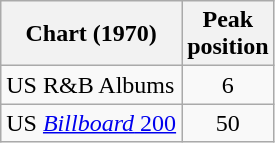<table class="wikitable sortable plainrowheaders" style="text-align:center;">
<tr>
<th scope="col">Chart (1970)</th>
<th scope="col">Peak<br> position</th>
</tr>
<tr>
<td align="left">US R&B Albums</td>
<td>6</td>
</tr>
<tr>
<td align="left">US <a href='#'><em>Billboard</em> 200</a></td>
<td>50</td>
</tr>
</table>
